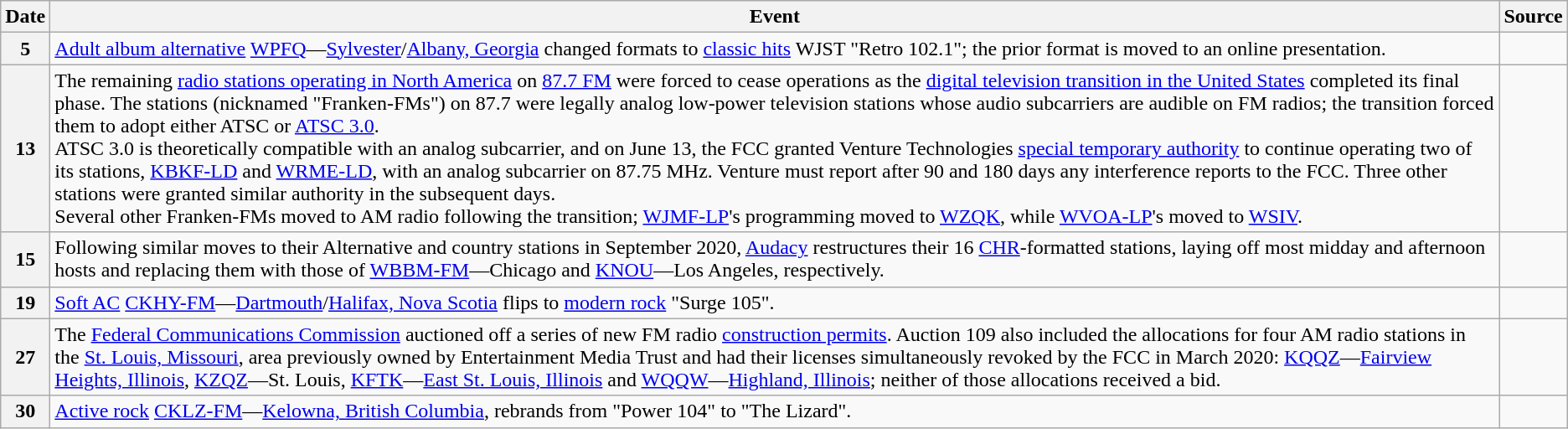<table class=wikitable>
<tr>
<th>Date</th>
<th>Event</th>
<th>Source</th>
</tr>
<tr>
<th>5</th>
<td><a href='#'>Adult album alternative</a> <a href='#'>WPFQ</a>—<a href='#'>Sylvester</a>/<a href='#'>Albany, Georgia</a> changed formats to <a href='#'>classic hits</a> WJST "Retro 102.1"; the prior format is moved to an online presentation.</td>
<td></td>
</tr>
<tr>
<th>13</th>
<td>The remaining <a href='#'>radio stations operating in North America</a> on <a href='#'>87.7 FM</a> were forced to cease operations as the <a href='#'>digital television transition in the United States</a> completed its final phase. The stations (nicknamed "Franken-FMs") on 87.7 were legally analog low-power television stations whose audio subcarriers are audible on FM radios; the transition forced them to adopt either ATSC or <a href='#'>ATSC 3.0</a>.<br>ATSC 3.0 is theoretically compatible with an analog subcarrier, and on June 13, the FCC granted Venture Technologies <a href='#'>special temporary authority</a> to continue operating two of its stations, <a href='#'>KBKF-LD</a> and <a href='#'>WRME-LD</a>, with an analog subcarrier on 87.75 MHz. Venture must report after 90 and 180 days any interference reports to the FCC. Three other stations were granted similar authority in the subsequent days.<br>Several other Franken-FMs moved to AM radio following the transition; <a href='#'>WJMF-LP</a>'s programming moved to <a href='#'>WZQK</a>, while <a href='#'>WVOA-LP</a>'s moved to <a href='#'>WSIV</a>.</td>
<td></td>
</tr>
<tr>
<th>15</th>
<td>Following similar moves to their Alternative and country stations in September 2020, <a href='#'>Audacy</a> restructures their 16 <a href='#'>CHR</a>-formatted stations, laying off most midday and afternoon hosts and replacing them with those of <a href='#'>WBBM-FM</a>—Chicago and <a href='#'>KNOU</a>—Los Angeles, respectively.</td>
<td></td>
</tr>
<tr>
<th>19</th>
<td><a href='#'>Soft AC</a> <a href='#'>CKHY-FM</a>—<a href='#'>Dartmouth</a>/<a href='#'>Halifax, Nova Scotia</a> flips to <a href='#'>modern rock</a> "Surge 105".</td>
<td></td>
</tr>
<tr>
<th>27</th>
<td>The <a href='#'>Federal Communications Commission</a> auctioned off a series of new FM radio <a href='#'>construction permits</a>. Auction 109 also included the allocations for four AM radio stations in the <a href='#'>St. Louis, Missouri</a>, area previously owned by Entertainment Media Trust and had their licenses simultaneously revoked by the FCC in March 2020: <a href='#'>KQQZ</a>—<a href='#'>Fairview Heights, Illinois</a>, <a href='#'>KZQZ</a>—St. Louis, <a href='#'>KFTK</a>—<a href='#'>East St. Louis, Illinois</a> and <a href='#'>WQQW</a>—<a href='#'>Highland, Illinois</a>; neither of those allocations received a bid.</td>
<td></td>
</tr>
<tr>
<th>30</th>
<td><a href='#'>Active rock</a> <a href='#'>CKLZ-FM</a>—<a href='#'>Kelowna, British Columbia</a>, rebrands from "Power 104" to "The Lizard".</td>
<td></td>
</tr>
</table>
